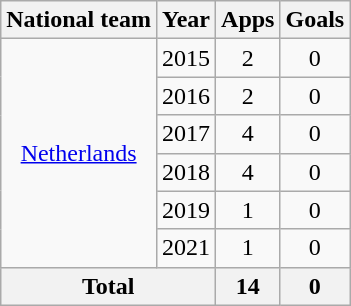<table class=wikitable style=text-align:center>
<tr>
<th>National team</th>
<th>Year</th>
<th>Apps</th>
<th>Goals</th>
</tr>
<tr>
<td rowspan=6><a href='#'>Netherlands</a></td>
<td>2015</td>
<td>2</td>
<td>0</td>
</tr>
<tr>
<td>2016</td>
<td>2</td>
<td>0</td>
</tr>
<tr>
<td>2017</td>
<td>4</td>
<td>0</td>
</tr>
<tr>
<td>2018</td>
<td>4</td>
<td>0</td>
</tr>
<tr>
<td>2019</td>
<td>1</td>
<td>0</td>
</tr>
<tr>
<td>2021</td>
<td>1</td>
<td>0</td>
</tr>
<tr>
<th colspan=2>Total</th>
<th>14</th>
<th>0</th>
</tr>
</table>
